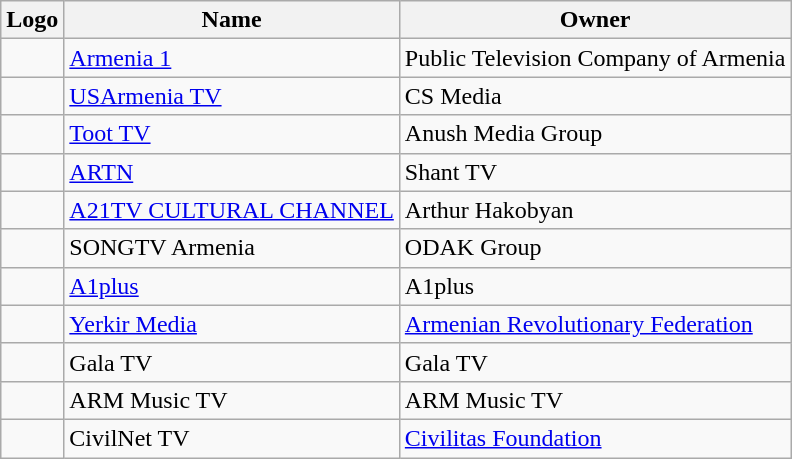<table class="wikitable">
<tr>
<th>Logo</th>
<th>Name</th>
<th>Owner</th>
</tr>
<tr>
<td></td>
<td><a href='#'>Armenia 1</a></td>
<td>Public Television Company of Armenia</td>
</tr>
<tr>
<td></td>
<td><a href='#'>USArmenia TV</a></td>
<td>CS Media</td>
</tr>
<tr>
<td></td>
<td><a href='#'>Toot TV</a></td>
<td>Anush Media Group</td>
</tr>
<tr>
<td></td>
<td><a href='#'>ARTN</a></td>
<td>Shant TV</td>
</tr>
<tr>
<td></td>
<td><a href='#'>A21TV CULTURAL CHANNEL</a></td>
<td>Arthur Hakobyan</td>
</tr>
<tr>
<td></td>
<td>SONGTV Armenia</td>
<td>ODAK Group</td>
</tr>
<tr>
<td></td>
<td><a href='#'>A1plus</a></td>
<td>A1plus</td>
</tr>
<tr>
<td></td>
<td><a href='#'>Yerkir Media</a></td>
<td><a href='#'>Armenian Revolutionary Federation</a></td>
</tr>
<tr>
<td></td>
<td>Gala TV</td>
<td>Gala TV</td>
</tr>
<tr>
<td></td>
<td>ARM Music TV</td>
<td>ARM Music TV</td>
</tr>
<tr>
<td></td>
<td>CivilNet TV</td>
<td><a href='#'>Civilitas Foundation</a></td>
</tr>
</table>
